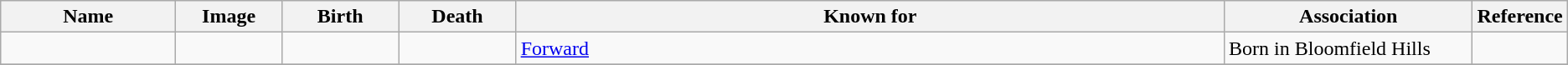<table class="wikitable sortable">
<tr>
<th scope="col" width="140">Name</th>
<th scope="col" width="80" class="unsortable">Image</th>
<th scope="col" width="90">Birth</th>
<th scope="col" width="90">Death</th>
<th scope="col" width="600" class="unsortable">Known for</th>
<th scope="col" width="200" class="unsortable">Association</th>
<th scope="col" width="30" class="unsortable">Reference</th>
</tr>
<tr>
<td></td>
<td></td>
<td align=right></td>
<td align=right></td>
<td><a href='#'>Forward</a></td>
<td>Born in Bloomfield Hills</td>
<td align="center"></td>
</tr>
<tr>
</tr>
</table>
